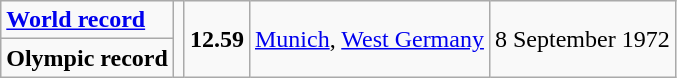<table class="wikitable">
<tr>
<td><strong><a href='#'>World record</a></strong></td>
<td rowspan=2></td>
<td rowspan=2><strong>12.59</strong></td>
<td rowspan=2><a href='#'>Munich</a>, <a href='#'>West Germany</a></td>
<td rowspan=2>8 September 1972</td>
</tr>
<tr>
<td><strong>Olympic record</strong></td>
</tr>
</table>
